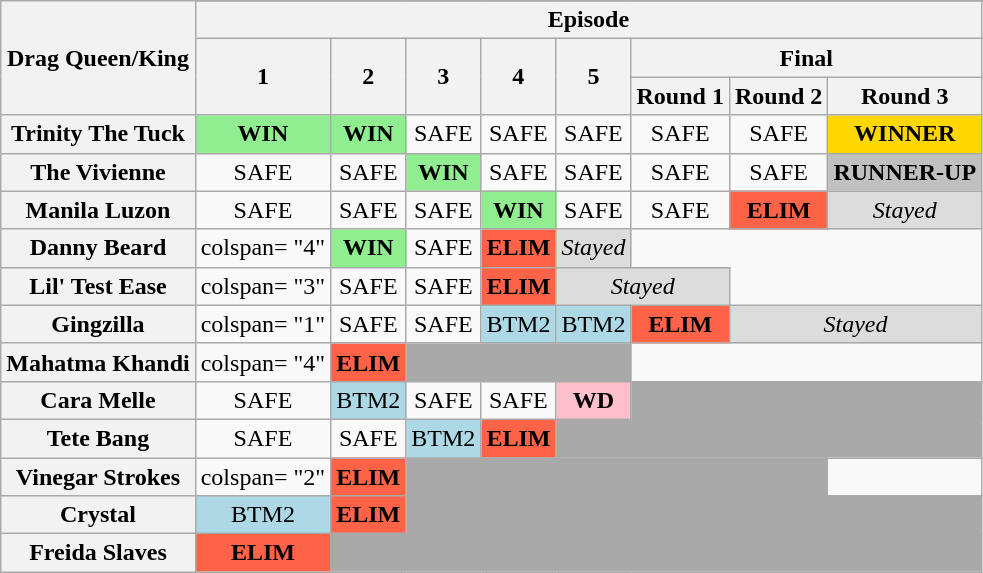<table class="wikitable plainrowheaders" style="text-align:center">
<tr>
<th scope="col" rowspan="4">Drag Queen/King</th>
</tr>
<tr>
<th scope="col" colspan="10">Episode</th>
</tr>
<tr>
<th scope="col" rowspan="2">1</th>
<th scope="col" rowspan="2">2</th>
<th scope="col" rowspan="2">3</th>
<th scope="col" rowspan="2">4</th>
<th scope="col" rowspan="2">5</th>
<th scope="col" colspan="3">Final</th>
</tr>
<tr>
<th scope="col">Round 1</th>
<th scope="col">Round 2</th>
<th scope="col">Round 3</th>
</tr>
<tr>
<th>Trinity The Tuck</th>
<td style="background:lightgreen;"><strong>WIN</strong></td>
<td style="background:lightgreen;"><strong>WIN</strong></td>
<td>SAFE</td>
<td>SAFE</td>
<td>SAFE</td>
<td>SAFE</td>
<td>SAFE</td>
<td style="background:gold;"><strong>WINNER</strong></td>
</tr>
<tr>
<th>The Vivienne</th>
<td>SAFE</td>
<td>SAFE</td>
<td style="background:lightgreen;"><strong>WIN</strong></td>
<td>SAFE</td>
<td>SAFE</td>
<td>SAFE</td>
<td>SAFE</td>
<td style="background:silver;"><strong>RUNNER-UP</strong></td>
</tr>
<tr>
<th>Manila Luzon</th>
<td>SAFE</td>
<td>SAFE</td>
<td>SAFE</td>
<td style="background:lightgreen;"><strong>WIN</strong></td>
<td>SAFE</td>
<td>SAFE</td>
<td style="background:tomato;"><strong>ELIM</strong></td>
<td bgcolor="gainsboro"><em>Stayed</em></td>
</tr>
<tr>
<th>Danny Beard</th>
<td>colspan= "4" </td>
<td style="background:lightgreen;"><strong>WIN</strong></td>
<td>SAFE</td>
<td style="background:tomato;"><strong>ELIM</strong></td>
<td bgcolor="gainsboro"><em>Stayed</em></td>
</tr>
<tr>
<th>Lil' Test Ease</th>
<td>colspan= "3" </td>
<td>SAFE</td>
<td>SAFE</td>
<td style="background:tomato;"><strong>ELIM</strong></td>
<td colspan="2" bgcolor="gainsboro"><em>Stayed</em></td>
</tr>
<tr>
<th>Gingzilla</th>
<td>colspan= "1" </td>
<td>SAFE</td>
<td>SAFE</td>
<td style="background:lightblue;">BTM2</td>
<td style="background:lightblue;">BTM2</td>
<td style="background:tomato;"><strong>ELIM</strong></td>
<td colspan="2" bgcolor="gainsboro"><em>Stayed</em></td>
</tr>
<tr>
<th>Mahatma Khandi</th>
<td>colspan= "4" </td>
<td style="background:tomato;"><strong>ELIM</strong></td>
<td colspan="3" bgcolor="darkgray"></td>
</tr>
<tr>
<th>Cara Melle</th>
<td>SAFE</td>
<td style="background:lightblue;">BTM2</td>
<td>SAFE</td>
<td>SAFE</td>
<td style="background:pink;"><strong>WD</strong></td>
<td colspan="3" bgcolor="darkgray"></td>
</tr>
<tr>
<th>Tete Bang</th>
<td>SAFE</td>
<td>SAFE</td>
<td style="background:lightblue;">BTM2</td>
<td style="background:tomato;"><strong>ELIM</strong></td>
<td colspan="4" bgcolor="darkgray"></td>
</tr>
<tr>
<th>Vinegar Strokes</th>
<td>colspan= "2" </td>
<td style="background:tomato;"><strong>ELIM</strong></td>
<td colspan="5" bgcolor="darkgray"></td>
</tr>
<tr>
<th>Crystal</th>
<td style="background:lightblue;">BTM2</td>
<td style="background:tomato;"><strong>ELIM</strong></td>
<td colspan="6" bgcolor="darkgray"></td>
</tr>
<tr>
<th>Freida Slaves</th>
<td style="background:tomato;"><strong>ELIM</strong></td>
<td colspan="7" bgcolor="darkgray"></td>
</tr>
</table>
